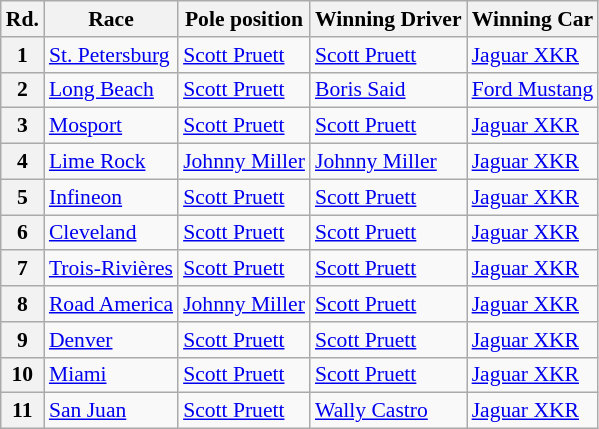<table class="wikitable" style="font-size: 90%">
<tr>
<th>Rd.</th>
<th>Race</th>
<th>Pole position</th>
<th>Winning Driver</th>
<th>Winning Car</th>
</tr>
<tr>
<th>1</th>
<td> <a href='#'>St. Petersburg</a></td>
<td> <a href='#'>Scott Pruett</a></td>
<td> <a href='#'>Scott Pruett</a></td>
<td><a href='#'>Jaguar XKR</a></td>
</tr>
<tr>
<th>2</th>
<td> <a href='#'>Long Beach</a></td>
<td> <a href='#'>Scott Pruett</a></td>
<td> <a href='#'>Boris Said</a></td>
<td><a href='#'>Ford Mustang</a></td>
</tr>
<tr>
<th>3</th>
<td> <a href='#'>Mosport</a></td>
<td> <a href='#'>Scott Pruett</a></td>
<td> <a href='#'>Scott Pruett</a></td>
<td><a href='#'>Jaguar XKR</a></td>
</tr>
<tr>
<th>4</th>
<td> <a href='#'>Lime Rock</a></td>
<td> <a href='#'>Johnny Miller</a></td>
<td> <a href='#'>Johnny Miller</a></td>
<td><a href='#'>Jaguar XKR</a></td>
</tr>
<tr>
<th>5</th>
<td> <a href='#'>Infineon</a></td>
<td> <a href='#'>Scott Pruett</a></td>
<td> <a href='#'>Scott Pruett</a></td>
<td><a href='#'>Jaguar XKR</a></td>
</tr>
<tr>
<th>6</th>
<td> <a href='#'>Cleveland</a></td>
<td> <a href='#'>Scott Pruett</a></td>
<td> <a href='#'>Scott Pruett</a></td>
<td><a href='#'>Jaguar XKR</a></td>
</tr>
<tr>
<th>7</th>
<td> <a href='#'>Trois-Rivières</a></td>
<td> <a href='#'>Scott Pruett</a></td>
<td> <a href='#'>Scott Pruett</a></td>
<td><a href='#'>Jaguar XKR</a></td>
</tr>
<tr>
<th>8</th>
<td> <a href='#'>Road America</a></td>
<td> <a href='#'>Johnny Miller</a></td>
<td> <a href='#'>Scott Pruett</a></td>
<td><a href='#'>Jaguar XKR</a></td>
</tr>
<tr>
<th>9</th>
<td> <a href='#'>Denver</a></td>
<td> <a href='#'>Scott Pruett</a></td>
<td> <a href='#'>Scott Pruett</a></td>
<td><a href='#'>Jaguar XKR</a></td>
</tr>
<tr>
<th>10</th>
<td> <a href='#'>Miami</a></td>
<td> <a href='#'>Scott Pruett</a></td>
<td> <a href='#'>Scott Pruett</a></td>
<td><a href='#'>Jaguar XKR</a></td>
</tr>
<tr>
<th>11</th>
<td> <a href='#'>San Juan</a></td>
<td> <a href='#'>Scott Pruett</a></td>
<td> <a href='#'>Wally Castro</a></td>
<td><a href='#'>Jaguar XKR</a></td>
</tr>
</table>
